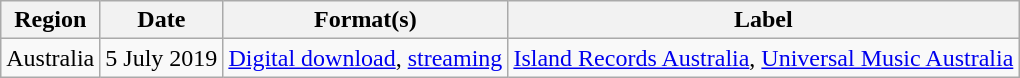<table class="wikitable plainrowheaders">
<tr>
<th scope="col">Region</th>
<th scope="col">Date</th>
<th scope="col">Format(s)</th>
<th scope="col">Label</th>
</tr>
<tr>
<td>Australia</td>
<td>5 July 2019</td>
<td><a href='#'>Digital download</a>, <a href='#'>streaming</a></td>
<td><a href='#'>Island Records Australia</a>, <a href='#'>Universal Music Australia</a></td>
</tr>
</table>
